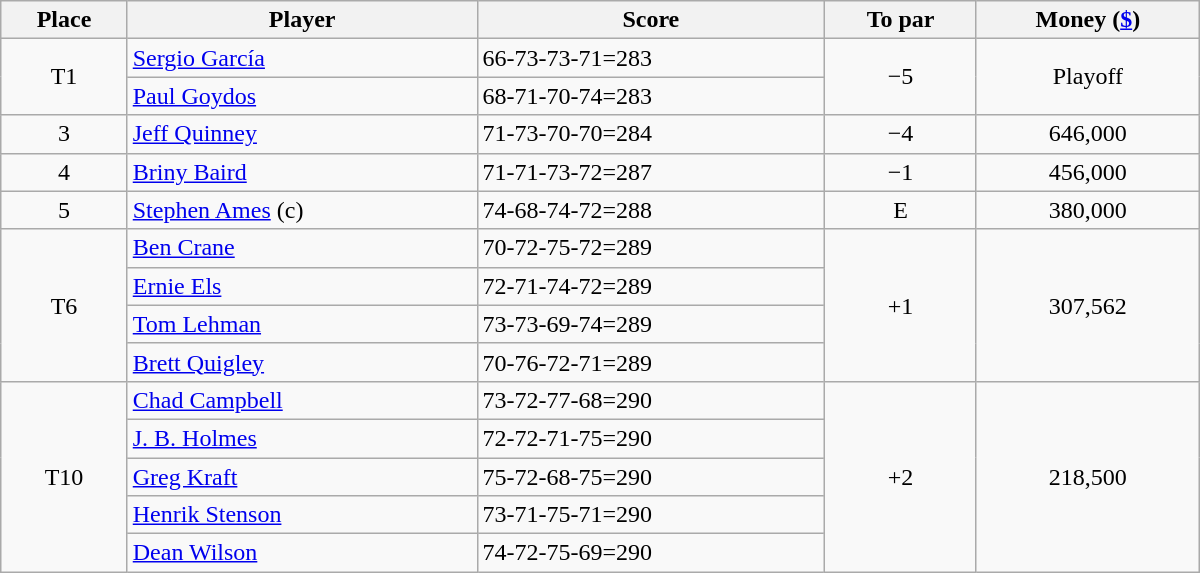<table class="wikitable" style="width:50em;margin-bottom:0;">
<tr>
<th>Place</th>
<th>Player</th>
<th>Score</th>
<th>To par</th>
<th>Money (<a href='#'>$</a>)</th>
</tr>
<tr>
<td rowspan=2 align=center>T1</td>
<td> <a href='#'>Sergio García</a></td>
<td>66-73-73-71=283</td>
<td rowspan=2 align=center>−5</td>
<td rowspan=2 align=center>Playoff</td>
</tr>
<tr>
<td> <a href='#'>Paul Goydos</a></td>
<td>68-71-70-74=283</td>
</tr>
<tr>
<td align=center>3</td>
<td> <a href='#'>Jeff Quinney</a></td>
<td>71-73-70-70=284</td>
<td align=center>−4</td>
<td align=center>646,000</td>
</tr>
<tr>
<td align=center>4</td>
<td> <a href='#'>Briny Baird</a></td>
<td>71-71-73-72=287</td>
<td align=center>−1</td>
<td align=center>456,000</td>
</tr>
<tr>
<td align=center>5</td>
<td> <a href='#'>Stephen Ames</a> (c)</td>
<td>74-68-74-72=288</td>
<td align=center>E</td>
<td align=center>380,000</td>
</tr>
<tr>
<td rowspan=4 align=center>T6</td>
<td> <a href='#'>Ben Crane</a></td>
<td>70-72-75-72=289</td>
<td rowspan=4 align=center>+1</td>
<td rowspan=4 align=center>307,562</td>
</tr>
<tr>
<td> <a href='#'>Ernie Els</a></td>
<td>72-71-74-72=289</td>
</tr>
<tr>
<td> <a href='#'>Tom Lehman</a></td>
<td>73-73-69-74=289</td>
</tr>
<tr>
<td> <a href='#'>Brett Quigley</a></td>
<td>70-76-72-71=289</td>
</tr>
<tr>
<td rowspan=5 align=center>T10</td>
<td> <a href='#'>Chad Campbell</a></td>
<td>73-72-77-68=290</td>
<td rowspan=5 align=center>+2</td>
<td rowspan=5 align=center>218,500</td>
</tr>
<tr>
<td> <a href='#'>J. B. Holmes</a></td>
<td>72-72-71-75=290</td>
</tr>
<tr>
<td> <a href='#'>Greg Kraft</a></td>
<td>75-72-68-75=290</td>
</tr>
<tr>
<td> <a href='#'>Henrik Stenson</a></td>
<td>73-71-75-71=290</td>
</tr>
<tr>
<td> <a href='#'>Dean Wilson</a></td>
<td>74-72-75-69=290</td>
</tr>
</table>
